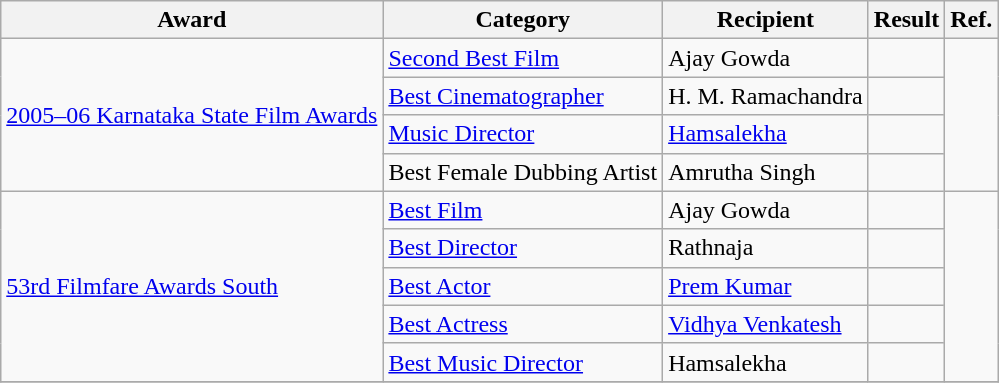<table class="wikitable sortable">
<tr>
<th>Award</th>
<th>Category</th>
<th>Recipient</th>
<th>Result</th>
<th>Ref.</th>
</tr>
<tr>
<td rowspan=4><a href='#'>2005–06 Karnataka State Film Awards</a></td>
<td><a href='#'>Second Best Film</a></td>
<td>Ajay Gowda</td>
<td></td>
<td rowspan=4></td>
</tr>
<tr>
<td><a href='#'>Best Cinematographer</a></td>
<td>H. M. Ramachandra</td>
<td></td>
</tr>
<tr>
<td><a href='#'>Music Director</a></td>
<td><a href='#'>Hamsalekha</a></td>
<td></td>
</tr>
<tr>
<td>Best Female Dubbing Artist</td>
<td>Amrutha Singh</td>
<td></td>
</tr>
<tr>
<td rowspan=5><a href='#'>53rd Filmfare Awards South</a></td>
<td><a href='#'>Best Film</a></td>
<td>Ajay Gowda</td>
<td></td>
<td rowspan=5></td>
</tr>
<tr>
<td><a href='#'>Best Director</a></td>
<td>Rathnaja</td>
<td></td>
</tr>
<tr>
<td><a href='#'>Best Actor</a></td>
<td><a href='#'>Prem Kumar</a></td>
<td></td>
</tr>
<tr>
<td><a href='#'>Best Actress</a></td>
<td><a href='#'>Vidhya Venkatesh</a></td>
<td></td>
</tr>
<tr>
<td><a href='#'>Best Music Director</a></td>
<td>Hamsalekha</td>
<td></td>
</tr>
<tr>
</tr>
</table>
